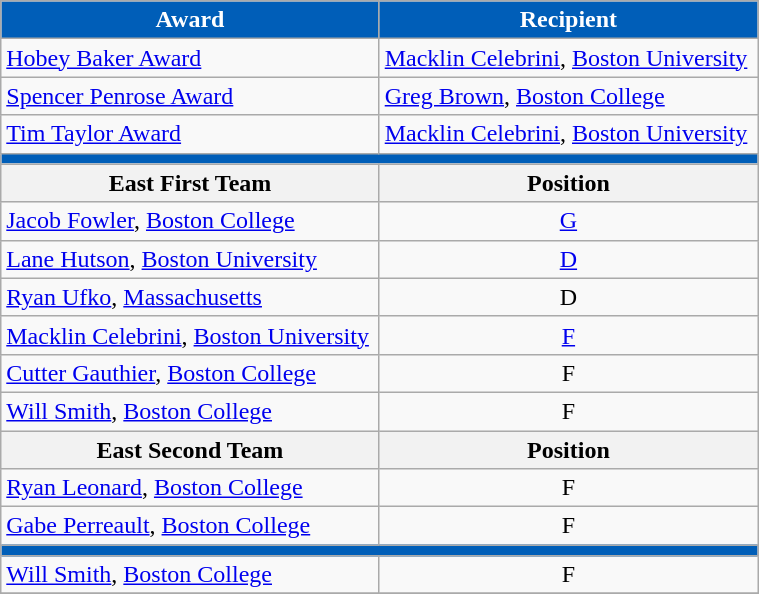<table class="wikitable" width=40%>
<tr>
<th style="color:white; background:#005EB8">Award</th>
<th style="color:white; background:#005EB8">Recipient</th>
</tr>
<tr>
<td><a href='#'>Hobey Baker Award</a></td>
<td><a href='#'>Macklin Celebrini</a>, <a href='#'>Boston University</a></td>
</tr>
<tr>
<td><a href='#'>Spencer Penrose Award</a></td>
<td><a href='#'>Greg Brown</a>, <a href='#'>Boston College</a></td>
</tr>
<tr>
<td><a href='#'>Tim Taylor Award</a></td>
<td><a href='#'>Macklin Celebrini</a>, <a href='#'>Boston University</a></td>
</tr>
<tr>
<th style="color:white; background:#005EB8" colspan=2><a href='#'></a></th>
</tr>
<tr>
<th>East First Team</th>
<th>Position</th>
</tr>
<tr>
<td><a href='#'>Jacob Fowler</a>, <a href='#'>Boston College</a></td>
<td align=center><a href='#'>G</a></td>
</tr>
<tr>
<td><a href='#'>Lane Hutson</a>, <a href='#'>Boston University</a></td>
<td align=center><a href='#'>D</a></td>
</tr>
<tr>
<td><a href='#'>Ryan Ufko</a>, <a href='#'>Massachusetts</a></td>
<td align=center>D</td>
</tr>
<tr>
<td><a href='#'>Macklin Celebrini</a>, <a href='#'>Boston University</a></td>
<td align=center><a href='#'>F</a></td>
</tr>
<tr>
<td><a href='#'>Cutter Gauthier</a>, <a href='#'>Boston College</a></td>
<td align=center>F</td>
</tr>
<tr>
<td><a href='#'>Will Smith</a>, <a href='#'>Boston College</a></td>
<td align=center>F</td>
</tr>
<tr>
<th>East Second Team</th>
<th>Position</th>
</tr>
<tr>
<td><a href='#'>Ryan Leonard</a>, <a href='#'>Boston College</a></td>
<td align=center>F</td>
</tr>
<tr>
<td><a href='#'>Gabe Perreault</a>, <a href='#'>Boston College</a></td>
<td align=center>F</td>
</tr>
<tr>
<th style="color:white; background:#005EB8" colspan=2><a href='#'></a></th>
</tr>
<tr>
<td><a href='#'>Will Smith</a>, <a href='#'>Boston College</a></td>
<td align=center>F</td>
</tr>
<tr>
</tr>
</table>
